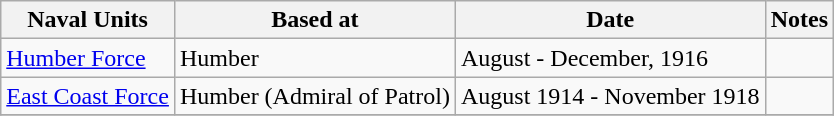<table class="wikitable sortable">
<tr>
<th>Naval Units</th>
<th>Based at</th>
<th>Date</th>
<th>Notes</th>
</tr>
<tr>
<td><a href='#'>Humber Force</a></td>
<td>Humber</td>
<td>August - December, 1916</td>
<td></td>
</tr>
<tr>
<td><a href='#'>East Coast Force</a></td>
<td>Humber (Admiral of Patrol)</td>
<td>August 1914 - November 1918</td>
<td></td>
</tr>
<tr>
</tr>
</table>
